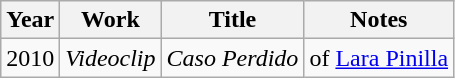<table class="wikitable">
<tr>
<th>Year</th>
<th>Work</th>
<th>Title</th>
<th>Notes</th>
</tr>
<tr>
<td>2010</td>
<td><em>Videoclip</em></td>
<td><em>Caso Perdido</em></td>
<td>of <a href='#'>Lara Pinilla</a></td>
</tr>
</table>
